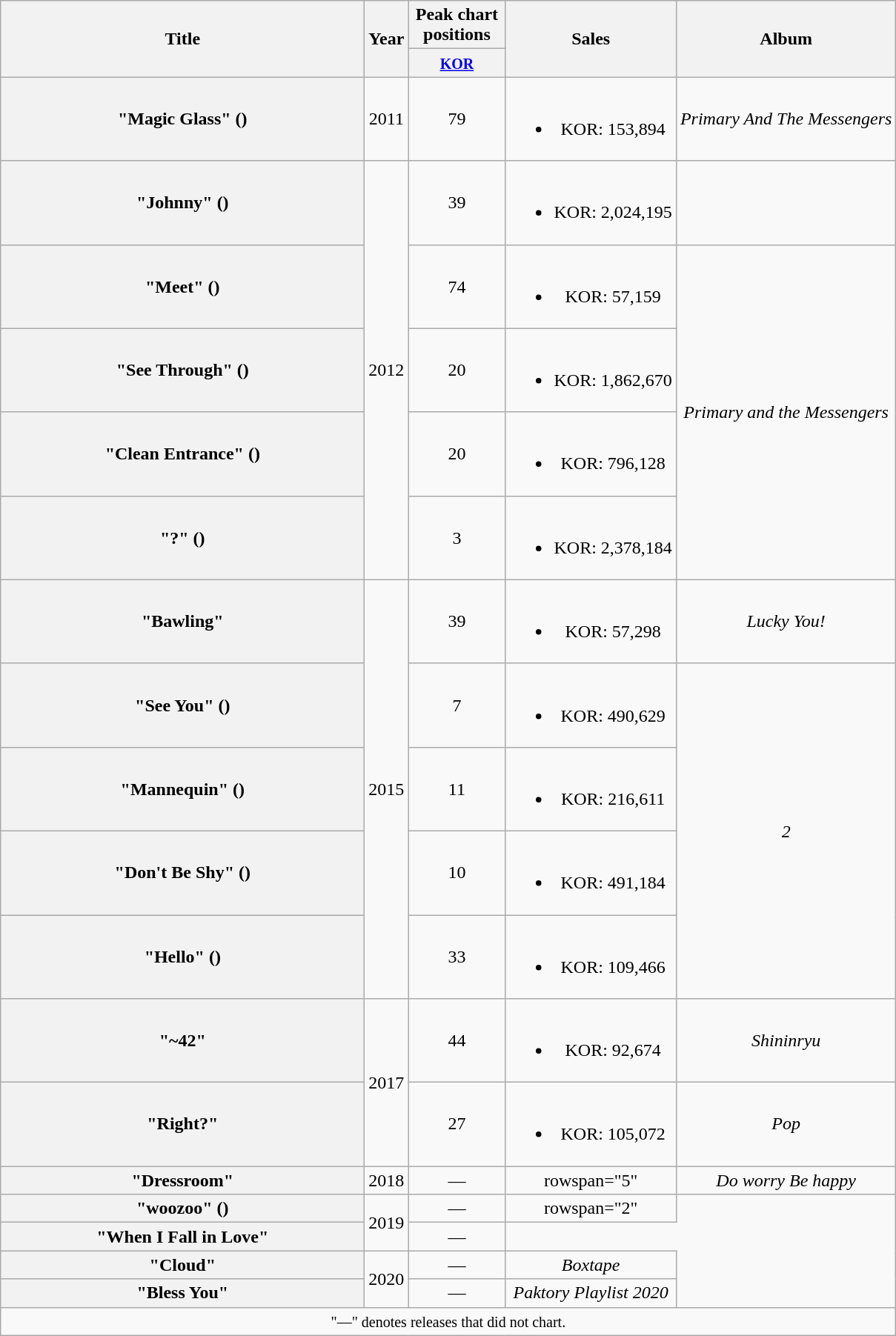<table class="wikitable plainrowheaders" style="text-align:center;">
<tr>
<th scope="col" rowspan="2" style="width:20em;">Title</th>
<th scope="col" rowspan="2">Year</th>
<th scope="col" colspan="1" style="width:5em;">Peak chart positions</th>
<th scope="col" rowspan="2">Sales</th>
<th scope="col" rowspan="2">Album</th>
</tr>
<tr>
<th><small><a href='#'>KOR</a></small><br></th>
</tr>
<tr>
<th scope="row">"Magic Glass" ()<br></th>
<td>2011</td>
<td>79</td>
<td><br><ul><li>KOR: 153,894</li></ul></td>
<td><em>Primary And The Messengers</em></td>
</tr>
<tr>
<th scope="row">"Johnny" ()<br></th>
<td rowspan="5">2012</td>
<td>39</td>
<td><br><ul><li>KOR: 2,024,195</li></ul></td>
<td></td>
</tr>
<tr>
<th scope="row">"Meet" ()<br></th>
<td>74</td>
<td><br><ul><li>KOR: 57,159</li></ul></td>
<td rowspan="4"><em>Primary and the Messengers</em></td>
</tr>
<tr>
<th scope="row">"See Through" ()<br></th>
<td>20</td>
<td><br><ul><li>KOR: 1,862,670</li></ul></td>
</tr>
<tr>
<th scope="row">"Clean Entrance" ()<br></th>
<td>20</td>
<td><br><ul><li>KOR: 796,128</li></ul></td>
</tr>
<tr>
<th scope="row">"?" ()<br></th>
<td>3</td>
<td><br><ul><li>KOR: 2,378,184</li></ul></td>
</tr>
<tr>
<th scope="row">"Bawling" <br></th>
<td rowspan="5">2015</td>
<td>39</td>
<td><br><ul><li>KOR: 57,298</li></ul></td>
<td><em>Lucky You!</em></td>
</tr>
<tr>
<th scope="row">"See You" ()<br></th>
<td>7</td>
<td><br><ul><li>KOR: 490,629</li></ul></td>
<td rowspan="4"><em>2</em></td>
</tr>
<tr>
<th scope="row">"Mannequin" ()<br></th>
<td>11</td>
<td><br><ul><li>KOR: 216,611</li></ul></td>
</tr>
<tr>
<th scope="row">"Don't Be Shy" ()<br></th>
<td>10</td>
<td><br><ul><li>KOR: 491,184</li></ul></td>
</tr>
<tr>
<th scope="row">"Hello" ()<br></th>
<td>33</td>
<td><br><ul><li>KOR: 109,466</li></ul></td>
</tr>
<tr>
<th scope="row">"~42"<br></th>
<td rowspan="2">2017</td>
<td>44</td>
<td><br><ul><li>KOR: 92,674</li></ul></td>
<td><em>Shininryu</em></td>
</tr>
<tr>
<th scope="row">"Right?"<br></th>
<td>27</td>
<td><br><ul><li>KOR: 105,072</li></ul></td>
<td><em>Pop</em></td>
</tr>
<tr>
<th scope="row">"Dressroom"<br></th>
<td rowspan="1">2018</td>
<td>—</td>
<td>rowspan="5" </td>
<td><em>Do worry Be happy</em></td>
</tr>
<tr>
<th scope="row">"woozoo" ()<br></th>
<td rowspan="2">2019</td>
<td>—</td>
<td>rowspan="2" </td>
</tr>
<tr>
<th scope="row">"When I Fall in Love"<br></th>
<td>—</td>
</tr>
<tr>
<th scope="row">"Cloud"<br></th>
<td rowspan="2">2020</td>
<td>—</td>
<td><em>Boxtape</em></td>
</tr>
<tr>
<th scope="row">"Bless You"<br></th>
<td>—</td>
<td><em>Paktory Playlist 2020</em></td>
</tr>
<tr>
<td colspan="5" align="center"><small>"—" denotes releases that did not chart.</small></td>
</tr>
</table>
